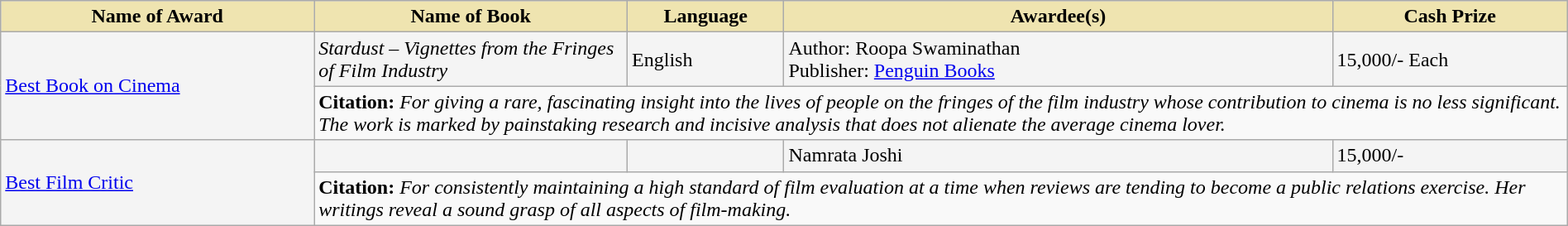<table class="wikitable" style="width:100%;">
<tr style="background-color:#F4F4F4">
<th style="background-color:#EFE4B0;width:20%;">Name of Award</th>
<th style="background-color:#EFE4B0;width:20%;">Name of Book</th>
<th style="background-color:#EFE4B0;width:10%;">Language</th>
<th style="background-color:#EFE4B0;width:35%;">Awardee(s)</th>
<th style="background-color:#EFE4B0;width:15%;">Cash Prize</th>
</tr>
<tr style="background-color:#F4F4F4">
<td rowspan="2"><a href='#'>Best Book on Cinema</a></td>
<td><em>Stardust – Vignettes from the Fringes of Film Industry</em></td>
<td>English</td>
<td>Author: Roopa Swaminathan<br>Publisher: <a href='#'>Penguin Books</a></td>
<td> 15,000/- Each</td>
</tr>
<tr style="background-color:#F9F9F9">
<td colspan="4"><strong>Citation:</strong> <em>For giving a rare, fascinating insight into the lives of people on the fringes of the film industry whose contribution to cinema is no less significant. The work is marked by painstaking research and incisive analysis that does not alienate the average cinema lover.</em></td>
</tr>
<tr style="background-color:#F4F4F4">
<td rowspan="2"><a href='#'>Best Film Critic</a></td>
<td></td>
<td></td>
<td>Namrata Joshi</td>
<td> 15,000/-</td>
</tr>
<tr style="background-color:#F9F9F9">
<td colspan="4"><strong>Citation:</strong> <em>For consistently maintaining a high standard of film evaluation at a time when reviews are tending to become a public relations exercise. Her writings reveal a sound grasp of all aspects of film-making.</em></td>
</tr>
</table>
